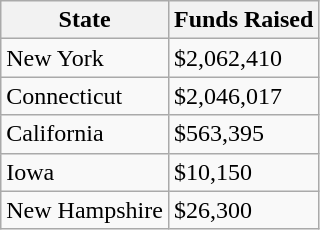<table class="wikitable">
<tr>
<th>State</th>
<th>Funds Raised</th>
</tr>
<tr>
<td>New York</td>
<td>$2,062,410</td>
</tr>
<tr>
<td>Connecticut</td>
<td>$2,046,017</td>
</tr>
<tr>
<td>California</td>
<td>$563,395</td>
</tr>
<tr>
<td>Iowa</td>
<td>$10,150</td>
</tr>
<tr>
<td>New Hampshire</td>
<td>$26,300</td>
</tr>
</table>
